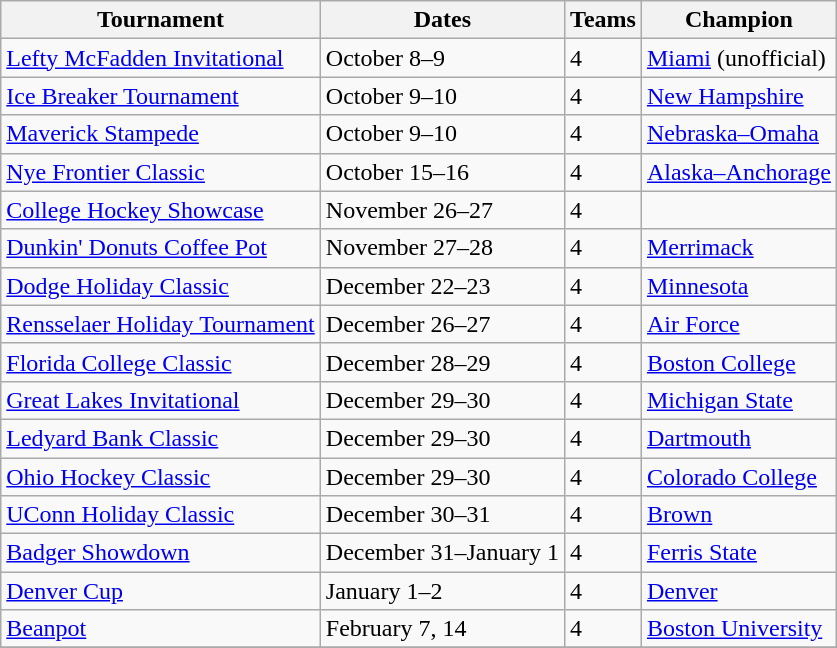<table class="wikitable">
<tr>
<th>Tournament</th>
<th>Dates</th>
<th>Teams</th>
<th>Champion</th>
</tr>
<tr>
<td><a href='#'>Lefty McFadden Invitational</a></td>
<td>October 8–9</td>
<td>4</td>
<td><a href='#'>Miami</a> (unofficial)</td>
</tr>
<tr>
<td><a href='#'>Ice Breaker Tournament</a></td>
<td>October 9–10</td>
<td>4</td>
<td><a href='#'>New Hampshire</a></td>
</tr>
<tr>
<td><a href='#'>Maverick Stampede</a></td>
<td>October 9–10</td>
<td>4</td>
<td><a href='#'>Nebraska–Omaha</a></td>
</tr>
<tr>
<td><a href='#'>Nye Frontier Classic</a></td>
<td>October 15–16</td>
<td>4</td>
<td><a href='#'>Alaska–Anchorage</a></td>
</tr>
<tr>
<td><a href='#'>College Hockey Showcase</a></td>
<td>November 26–27</td>
<td>4</td>
<td></td>
</tr>
<tr>
<td><a href='#'>Dunkin' Donuts Coffee Pot</a></td>
<td>November 27–28</td>
<td>4</td>
<td><a href='#'>Merrimack</a></td>
</tr>
<tr>
<td><a href='#'>Dodge Holiday Classic</a></td>
<td>December 22–23</td>
<td>4</td>
<td><a href='#'>Minnesota</a></td>
</tr>
<tr>
<td><a href='#'>Rensselaer Holiday Tournament</a></td>
<td>December 26–27</td>
<td>4</td>
<td><a href='#'>Air Force</a></td>
</tr>
<tr>
<td><a href='#'>Florida College Classic</a></td>
<td>December 28–29</td>
<td>4</td>
<td><a href='#'>Boston College</a></td>
</tr>
<tr>
<td><a href='#'>Great Lakes Invitational</a></td>
<td>December 29–30</td>
<td>4</td>
<td><a href='#'>Michigan State</a></td>
</tr>
<tr>
<td><a href='#'>Ledyard Bank Classic</a></td>
<td>December 29–30</td>
<td>4</td>
<td><a href='#'>Dartmouth</a></td>
</tr>
<tr>
<td><a href='#'>Ohio Hockey Classic</a></td>
<td>December 29–30</td>
<td>4</td>
<td><a href='#'>Colorado College</a></td>
</tr>
<tr>
<td><a href='#'>UConn Holiday Classic</a></td>
<td>December 30–31</td>
<td>4</td>
<td><a href='#'>Brown</a></td>
</tr>
<tr>
<td><a href='#'>Badger Showdown</a></td>
<td>December 31–January 1</td>
<td>4</td>
<td><a href='#'>Ferris State</a></td>
</tr>
<tr>
<td><a href='#'>Denver Cup</a></td>
<td>January 1–2</td>
<td>4</td>
<td><a href='#'>Denver</a></td>
</tr>
<tr>
<td><a href='#'>Beanpot</a></td>
<td>February 7, 14</td>
<td>4</td>
<td><a href='#'>Boston University</a></td>
</tr>
<tr>
</tr>
</table>
